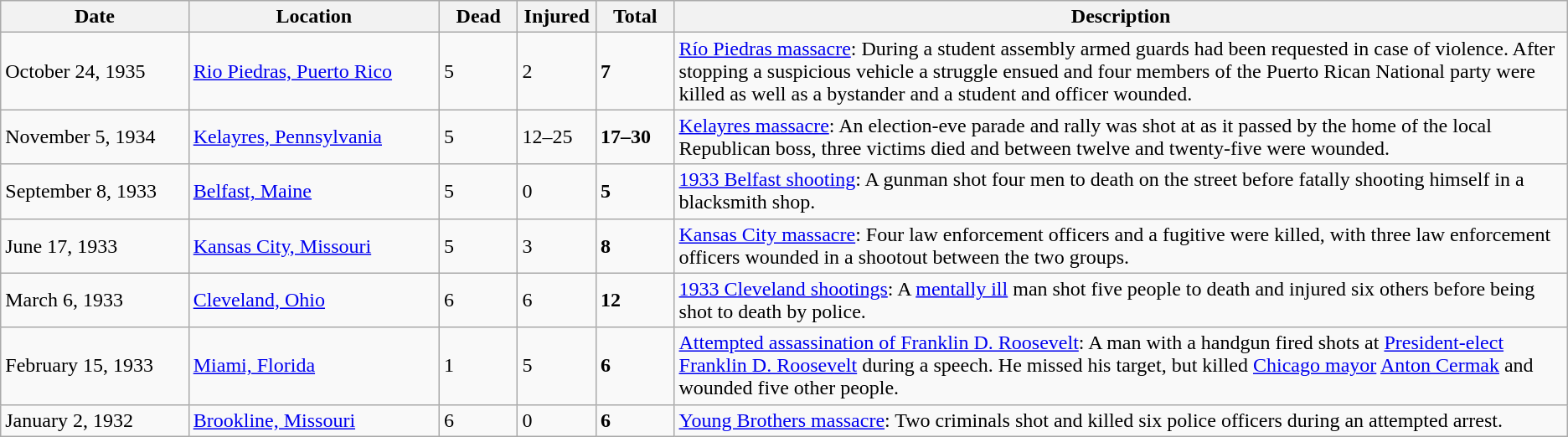<table class="wikitable sortable">
<tr>
<th width=12%>Date</th>
<th width=16%>Location</th>
<th width=5%>Dead</th>
<th width=5%>Injured</th>
<th width=5%>Total</th>
<th width=60%>Description</th>
</tr>
<tr>
<td>October 24, 1935</td>
<td><a href='#'>Rio Piedras, Puerto Rico</a></td>
<td>5</td>
<td>2</td>
<td><strong>7</strong></td>
<td><a href='#'>Río Piedras massacre</a>: During a student assembly armed guards had been requested in case of violence. After stopping a suspicious vehicle a struggle ensued and four members of the Puerto Rican National party were killed as well as a bystander and a student and officer wounded.</td>
</tr>
<tr>
<td>November 5, 1934</td>
<td><a href='#'>Kelayres, Pennsylvania</a></td>
<td>5</td>
<td>12–25</td>
<td><strong>17–30</strong></td>
<td><a href='#'>Kelayres massacre</a>: An election-eve parade and rally was shot at as it passed by the home of the local Republican boss, three victims died and between twelve and twenty-five were wounded.</td>
</tr>
<tr>
<td>September 8, 1933</td>
<td><a href='#'>Belfast, Maine</a></td>
<td>5</td>
<td>0</td>
<td><strong>5</strong></td>
<td><a href='#'>1933 Belfast shooting</a>: A gunman shot four men to death on the street before fatally shooting himself in a blacksmith shop.</td>
</tr>
<tr>
<td>June 17, 1933</td>
<td><a href='#'>Kansas City, Missouri</a></td>
<td>5</td>
<td>3</td>
<td><strong>8</strong></td>
<td><a href='#'>Kansas City massacre</a>: Four law enforcement officers and a fugitive were killed, with three law enforcement officers wounded in a shootout between the two groups.</td>
</tr>
<tr>
<td>March 6, 1933</td>
<td><a href='#'>Cleveland, Ohio</a></td>
<td>6</td>
<td>6</td>
<td><strong>12</strong></td>
<td><a href='#'>1933 Cleveland shootings</a>: A <a href='#'>mentally ill</a> man shot five people to death and injured six others before being shot to death by police.</td>
</tr>
<tr>
<td>February 15, 1933</td>
<td><a href='#'>Miami, Florida</a></td>
<td>1</td>
<td>5</td>
<td><strong>6</strong></td>
<td><a href='#'>Attempted assassination of Franklin D. Roosevelt</a>: A man with a handgun fired shots at <a href='#'>President-elect</a> <a href='#'>Franklin D. Roosevelt</a> during a speech. He missed his target, but killed <a href='#'>Chicago mayor</a> <a href='#'>Anton Cermak</a> and wounded five other people.</td>
</tr>
<tr>
<td>January 2, 1932</td>
<td><a href='#'>Brookline, Missouri</a></td>
<td>6</td>
<td>0</td>
<td><strong>6</strong></td>
<td><a href='#'>Young Brothers massacre</a>: Two criminals shot and killed six police officers during an attempted arrest.</td>
</tr>
</table>
